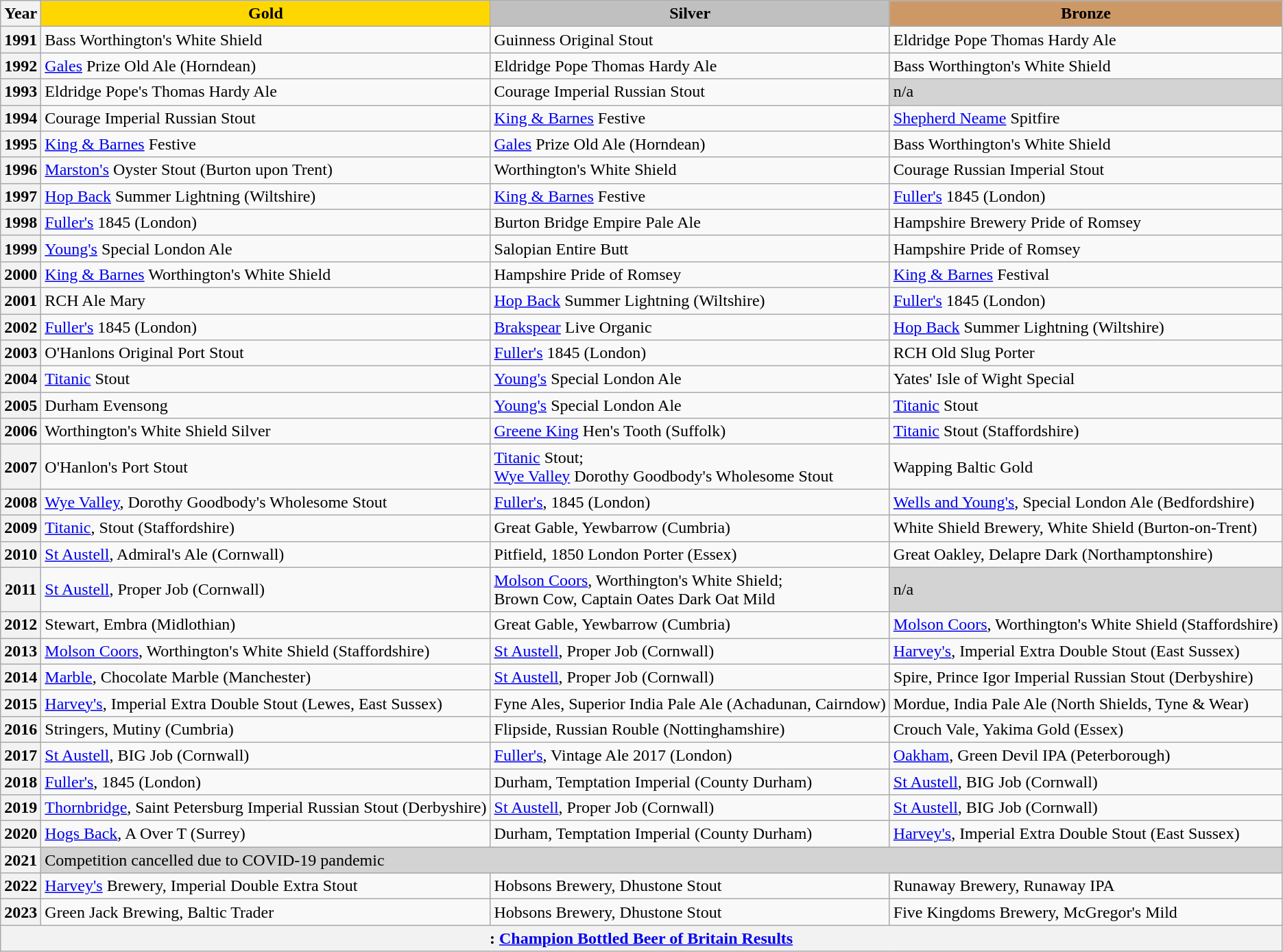<table class="wikitable">
<tr>
<th>Year</th>
<th style="background:gold;"><strong>Gold</strong></th>
<th style="background:silver;"><strong>Silver</strong></th>
<th style="background:#c96;"><strong>Bronze</strong></th>
</tr>
<tr>
<th>1991</th>
<td>Bass Worthington's White Shield</td>
<td>Guinness Original Stout</td>
<td>Eldridge Pope Thomas Hardy Ale</td>
</tr>
<tr>
<th>1992</th>
<td><a href='#'>Gales</a> Prize Old Ale (Horndean)</td>
<td>Eldridge Pope Thomas Hardy Ale</td>
<td>Bass Worthington's White Shield</td>
</tr>
<tr>
<th>1993</th>
<td>Eldridge Pope's Thomas Hardy Ale</td>
<td>Courage Imperial Russian Stout</td>
<td style="background:lightgray;">n/a</td>
</tr>
<tr>
<th>1994</th>
<td>Courage Imperial Russian Stout</td>
<td><a href='#'>King & Barnes</a> Festive</td>
<td><a href='#'>Shepherd Neame</a> Spitfire</td>
</tr>
<tr>
<th>1995</th>
<td><a href='#'>King & Barnes</a> Festive</td>
<td><a href='#'>Gales</a> Prize Old Ale (Horndean)</td>
<td>Bass Worthington's White Shield</td>
</tr>
<tr>
<th>1996</th>
<td><a href='#'>Marston's</a> Oyster Stout (Burton upon Trent)</td>
<td>Worthington's White Shield</td>
<td>Courage Russian Imperial Stout</td>
</tr>
<tr>
<th>1997</th>
<td><a href='#'>Hop Back</a> Summer Lightning (Wiltshire)</td>
<td><a href='#'>King & Barnes</a> Festive</td>
<td><a href='#'>Fuller's</a> 1845 (London)</td>
</tr>
<tr>
<th>1998</th>
<td><a href='#'>Fuller's</a> 1845 (London)</td>
<td>Burton Bridge Empire Pale Ale</td>
<td>Hampshire Brewery Pride of Romsey</td>
</tr>
<tr>
<th>1999</th>
<td><a href='#'>Young's</a> Special London Ale</td>
<td>Salopian Entire Butt</td>
<td>Hampshire Pride of Romsey</td>
</tr>
<tr>
<th>2000</th>
<td><a href='#'>King & Barnes</a> Worthington's White Shield</td>
<td>Hampshire Pride of Romsey</td>
<td><a href='#'>King & Barnes</a> Festival</td>
</tr>
<tr>
<th>2001</th>
<td>RCH Ale Mary</td>
<td><a href='#'>Hop Back</a> Summer Lightning (Wiltshire)</td>
<td><a href='#'>Fuller's</a> 1845 (London)</td>
</tr>
<tr>
<th>2002</th>
<td><a href='#'>Fuller's</a> 1845 (London)</td>
<td><a href='#'>Brakspear</a> Live Organic</td>
<td><a href='#'>Hop Back</a> Summer Lightning (Wiltshire)</td>
</tr>
<tr>
<th>2003</th>
<td>O'Hanlons Original Port Stout</td>
<td><a href='#'>Fuller's</a> 1845 (London)</td>
<td>RCH Old Slug Porter</td>
</tr>
<tr>
<th>2004</th>
<td><a href='#'>Titanic</a> Stout</td>
<td><a href='#'>Young's</a> Special London Ale</td>
<td>Yates' Isle of Wight Special</td>
</tr>
<tr>
<th>2005</th>
<td>Durham Evensong</td>
<td><a href='#'>Young's</a> Special London Ale</td>
<td><a href='#'>Titanic</a> Stout</td>
</tr>
<tr>
<th>2006</th>
<td>Worthington's White Shield Silver</td>
<td><a href='#'>Greene King</a> Hen's Tooth (Suffolk)</td>
<td><a href='#'>Titanic</a> Stout (Staffordshire)</td>
</tr>
<tr>
<th>2007</th>
<td>O'Hanlon's Port Stout</td>
<td><a href='#'>Titanic</a> Stout;<br> <a href='#'>Wye Valley</a> Dorothy Goodbody's Wholesome Stout</td>
<td>Wapping Baltic Gold</td>
</tr>
<tr>
<th>2008</th>
<td><a href='#'>Wye Valley</a>, Dorothy Goodbody's Wholesome Stout</td>
<td><a href='#'>Fuller's</a>, 1845 (London)</td>
<td><a href='#'>Wells and Young's</a>, Special London Ale (Bedfordshire)</td>
</tr>
<tr>
<th>2009</th>
<td><a href='#'>Titanic</a>, Stout (Staffordshire)</td>
<td>Great Gable, Yewbarrow (Cumbria)</td>
<td>White Shield Brewery, White Shield (Burton-on-Trent)</td>
</tr>
<tr>
<th>2010</th>
<td><a href='#'>St Austell</a>, Admiral's Ale (Cornwall)</td>
<td>Pitfield, 1850 London Porter (Essex)</td>
<td>Great Oakley, Delapre Dark (Northamptonshire)</td>
</tr>
<tr>
<th>2011</th>
<td><a href='#'>St Austell</a>, Proper Job (Cornwall)</td>
<td><a href='#'>Molson Coors</a>, Worthington's White Shield;<br> Brown Cow, Captain Oates Dark Oat Mild</td>
<td style="background:lightgray;">n/a</td>
</tr>
<tr>
<th>2012</th>
<td>Stewart, Embra (Midlothian)</td>
<td>Great Gable, Yewbarrow (Cumbria)</td>
<td><a href='#'>Molson Coors</a>, Worthington's White Shield (Staffordshire)</td>
</tr>
<tr>
<th>2013</th>
<td><a href='#'>Molson Coors</a>, Worthington's White Shield (Staffordshire)</td>
<td><a href='#'>St Austell</a>, Proper Job (Cornwall)</td>
<td><a href='#'>Harvey's</a>, Imperial Extra Double Stout (East Sussex)</td>
</tr>
<tr>
<th>2014</th>
<td><a href='#'>Marble</a>, Chocolate Marble (Manchester)</td>
<td><a href='#'>St Austell</a>, Proper Job (Cornwall)</td>
<td>Spire, Prince Igor Imperial Russian Stout (Derbyshire)</td>
</tr>
<tr>
<th>2015</th>
<td><a href='#'>Harvey's</a>, Imperial Extra Double Stout (Lewes, East Sussex)</td>
<td>Fyne Ales, Superior India Pale Ale (Achadunan, Cairndow)</td>
<td>Mordue, India Pale Ale (North Shields, Tyne & Wear)</td>
</tr>
<tr>
<th>2016</th>
<td>Stringers, Mutiny (Cumbria)</td>
<td>Flipside, Russian Rouble (Nottinghamshire)</td>
<td>Crouch Vale, Yakima Gold (Essex)</td>
</tr>
<tr>
<th>2017</th>
<td><a href='#'>St Austell</a>, BIG Job (Cornwall)</td>
<td><a href='#'>Fuller's</a>, Vintage Ale 2017 (London)</td>
<td><a href='#'>Oakham</a>, Green Devil IPA (Peterborough)</td>
</tr>
<tr>
<th>2018</th>
<td><a href='#'>Fuller's</a>, 1845 (London)</td>
<td>Durham, Temptation Imperial (County Durham)</td>
<td><a href='#'>St Austell</a>, BIG Job (Cornwall)</td>
</tr>
<tr>
<th>2019</th>
<td><a href='#'>Thornbridge</a>, Saint Petersburg Imperial Russian Stout (Derbyshire)</td>
<td><a href='#'>St Austell</a>, Proper Job (Cornwall)</td>
<td><a href='#'>St Austell</a>, BIG Job (Cornwall)</td>
</tr>
<tr>
<th>2020</th>
<td><a href='#'> Hogs Back</a>, A Over T (Surrey)</td>
<td>Durham, Temptation Imperial (County Durham)</td>
<td><a href='#'>Harvey's</a>, Imperial Extra Double Stout (East Sussex)</td>
</tr>
<tr>
<th>2021</th>
<td style="background:lightgray;" colspan="3">Competition cancelled due to COVID-19 pandemic</td>
</tr>
<tr>
<th>2022</th>
<td><a href='#'>Harvey's</a> Brewery, Imperial Double Extra Stout</td>
<td>Hobsons Brewery, Dhustone Stout</td>
<td>Runaway Brewery, Runaway IPA</td>
</tr>
<tr>
<th>2023</th>
<td>Green Jack Brewing, Baltic Trader </td>
<td>Hobsons Brewery, Dhustone Stout</td>
<td>Five Kingdoms Brewery, McGregor's Mild</td>
</tr>
<tr>
<th colspan="4">: <a href='#'>Champion Bottled Beer of Britain Results</a></th>
</tr>
</table>
